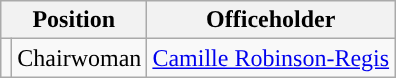<table class="wikitable sortable" style="text-align: left">
<tr>
<th colspan="2">Position</th>
<th>Officeholder</th>
</tr>
<tr>
<td></td>
<td>Chairwoman</td>
<td><a href='#'>Camille Robinson-Regis</a></td>
</tr>
</table>
